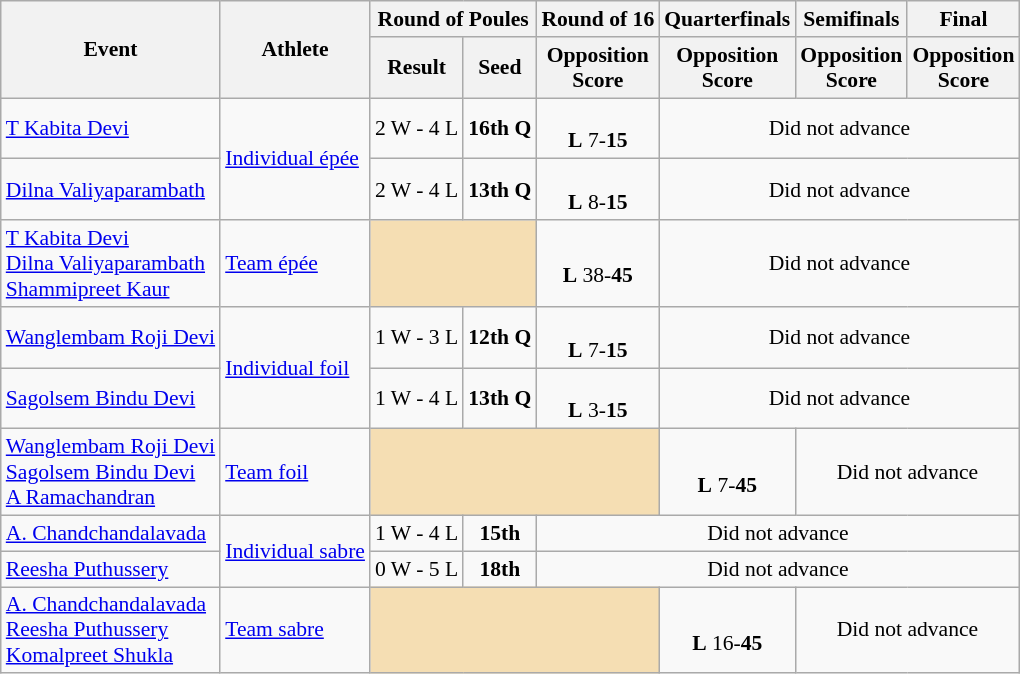<table class="wikitable" bder="1" style="font-size:90%">
<tr>
<th rowspan=2>Event</th>
<th rowspan=2>Athlete</th>
<th colspan=2>Round of Poules</th>
<th>Round of 16</th>
<th>Quarterfinals</th>
<th>Semifinals</th>
<th>Final</th>
</tr>
<tr>
<th>Result</th>
<th>Seed</th>
<th>Opposition<br>Score</th>
<th>Opposition<br>Score</th>
<th>Opposition<br>Score</th>
<th>Opposition<br>Score</th>
</tr>
<tr>
<td><a href='#'>T Kabita Devi</a></td>
<td rowspan=2><a href='#'>Individual épée</a></td>
<td align=center>2 W - 4 L</td>
<td align=center><strong>16th Q</strong></td>
<td align=center><br><strong>L</strong> 7-<strong>15</strong></td>
<td style="text-align:center;" colspan="7">Did not advance</td>
</tr>
<tr>
<td><a href='#'>Dilna Valiyaparambath</a></td>
<td align=center>2 W - 4 L</td>
<td align=center><strong>13th Q</strong></td>
<td align=center><br><strong>L</strong> 8-<strong>15</strong></td>
<td style="text-align:center;" colspan="7">Did not advance</td>
</tr>
<tr>
<td><a href='#'>T Kabita Devi</a><br><a href='#'>Dilna Valiyaparambath</a><br><a href='#'>Shammipreet Kaur</a></td>
<td><a href='#'>Team épée</a></td>
<td bgcolor=wheat colspan=2></td>
<td align=center><br><strong>L</strong> 38-<strong>45</strong></td>
<td style="text-align:center;" colspan="7">Did not advance</td>
</tr>
<tr>
<td><a href='#'>Wanglembam Roji Devi</a></td>
<td rowspan=2><a href='#'>Individual foil</a></td>
<td align=center>1 W - 3 L</td>
<td align=center><strong>12th Q</strong></td>
<td align=center><br><strong>L</strong> 7-<strong>15</strong></td>
<td style="text-align:center;" colspan="7">Did not advance</td>
</tr>
<tr>
<td><a href='#'>Sagolsem Bindu Devi</a></td>
<td align=center>1 W - 4 L</td>
<td align=center><strong>13th Q</strong></td>
<td align=center><br><strong>L</strong> 3-<strong>15</strong></td>
<td style="text-align:center;" colspan="7">Did not advance</td>
</tr>
<tr>
<td><a href='#'>Wanglembam Roji Devi</a><br><a href='#'>Sagolsem Bindu Devi</a><br><a href='#'>A Ramachandran</a></td>
<td><a href='#'>Team foil</a></td>
<td bgcolor=wheat colspan=3></td>
<td align=center><br><strong>L</strong> 7-<strong>45</strong></td>
<td style="text-align:center;" colspan="7">Did not advance</td>
</tr>
<tr>
<td><a href='#'>A. Chandchandalavada</a></td>
<td rowspan=2><a href='#'>Individual sabre</a></td>
<td align=center>1 W - 4 L</td>
<td align=center><strong>15th</strong></td>
<td style="text-align:center;" colspan="7">Did not advance</td>
</tr>
<tr>
<td><a href='#'>Reesha Puthussery</a></td>
<td align=center>0 W - 5 L</td>
<td align=center><strong>18th</strong></td>
<td style="text-align:center;" colspan="7">Did not advance</td>
</tr>
<tr>
<td><a href='#'>A. Chandchandalavada</a><br><a href='#'>Reesha Puthussery</a><br><a href='#'>Komalpreet Shukla</a></td>
<td><a href='#'>Team sabre</a></td>
<td bgcolor=wheat colspan=3></td>
<td align=center><br><strong>L</strong> 16-<strong>45</strong></td>
<td style="text-align:center;" colspan="7">Did not advance</td>
</tr>
</table>
